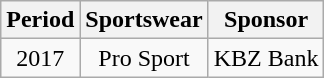<table class="wikitable" style="text-align: center">
<tr>
<th>Period</th>
<th>Sportswear</th>
<th>Sponsor</th>
</tr>
<tr>
<td>2017</td>
<td>Pro Sport</td>
<td> KBZ Bank</td>
</tr>
</table>
